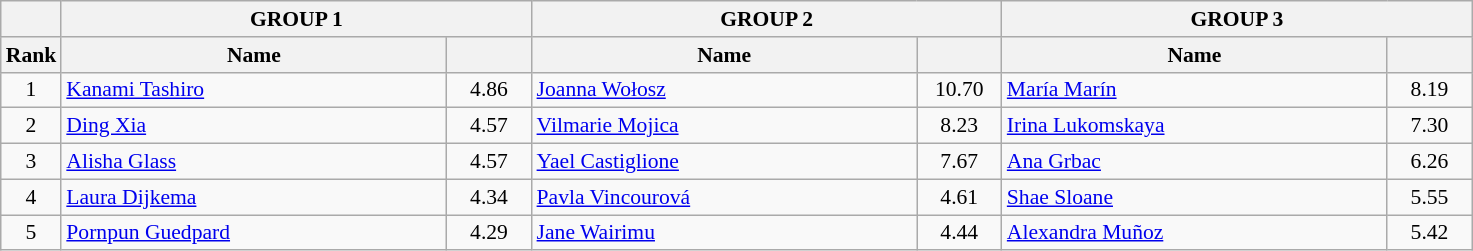<table class="wikitable" style="font-size:90%">
<tr>
<th></th>
<th colspan="2">GROUP 1</th>
<th colspan="2">GROUP 2</th>
<th colspan="2">GROUP 3</th>
</tr>
<tr>
<th width=30>Rank</th>
<th width=250>Name</th>
<th width=50></th>
<th width=250>Name</th>
<th width=50></th>
<th width=250>Name</th>
<th width=50></th>
</tr>
<tr>
<td align=center>1</td>
<td> <a href='#'>Kanami Tashiro</a></td>
<td align=center>4.86</td>
<td> <a href='#'>Joanna Wołosz</a></td>
<td align=center>10.70</td>
<td> <a href='#'>María Marín</a></td>
<td align=center>8.19</td>
</tr>
<tr>
<td align=center>2</td>
<td> <a href='#'>Ding Xia</a></td>
<td align=center>4.57</td>
<td> <a href='#'>Vilmarie Mojica</a></td>
<td align=center>8.23</td>
<td> <a href='#'>Irina Lukomskaya</a></td>
<td align=center>7.30</td>
</tr>
<tr>
<td align=center>3</td>
<td> <a href='#'>Alisha Glass</a></td>
<td align=center>4.57</td>
<td> <a href='#'>Yael Castiglione</a></td>
<td align=center>7.67</td>
<td> <a href='#'>Ana Grbac</a></td>
<td align=center>6.26</td>
</tr>
<tr>
<td align=center>4</td>
<td> <a href='#'>Laura Dijkema</a></td>
<td align=center>4.34</td>
<td> <a href='#'>Pavla Vincourová</a></td>
<td align=center>4.61</td>
<td> <a href='#'>Shae Sloane</a></td>
<td align=center>5.55</td>
</tr>
<tr>
<td align=center>5</td>
<td> <a href='#'>Pornpun Guedpard</a></td>
<td align=center>4.29</td>
<td> <a href='#'>Jane Wairimu</a></td>
<td align=center>4.44</td>
<td> <a href='#'>Alexandra Muñoz</a></td>
<td align=center>5.42</td>
</tr>
</table>
